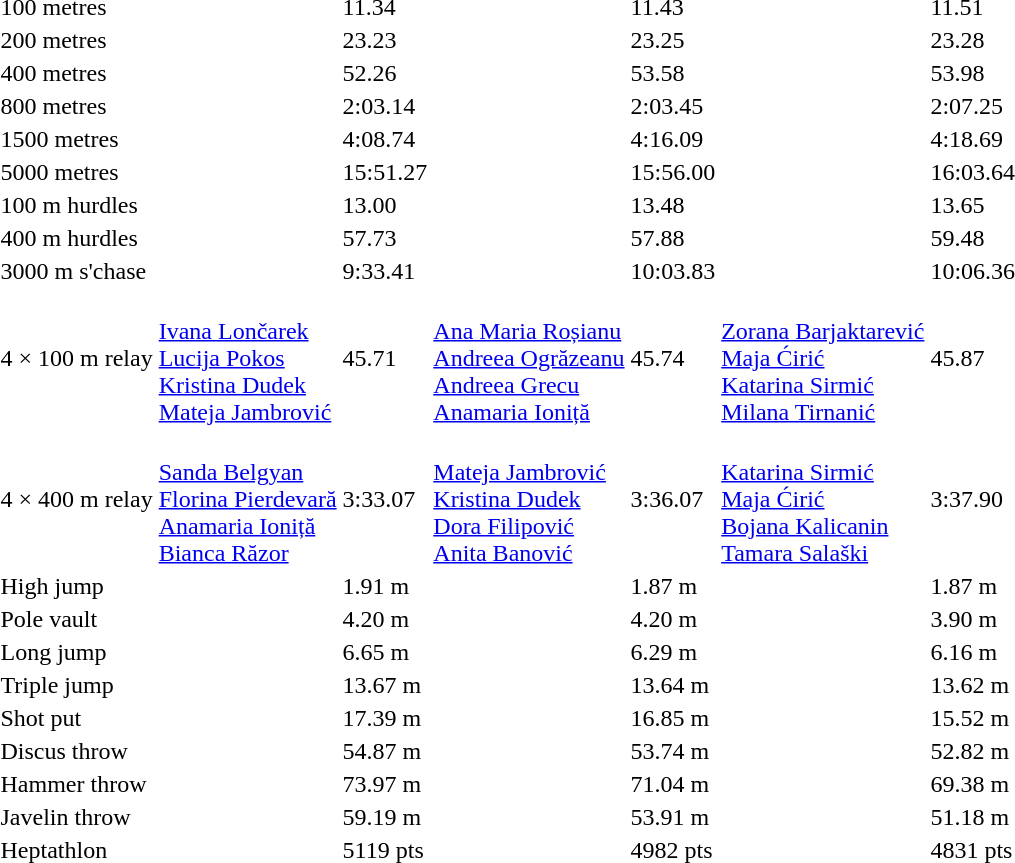<table>
<tr>
<td>100 metres</td>
<td></td>
<td>11.34 </td>
<td></td>
<td>11.43</td>
<td></td>
<td>11.51</td>
</tr>
<tr>
<td>200 metres</td>
<td></td>
<td>23.23</td>
<td></td>
<td>23.25</td>
<td></td>
<td>23.28</td>
</tr>
<tr>
<td>400 metres</td>
<td></td>
<td>52.26</td>
<td></td>
<td>53.58 </td>
<td></td>
<td>53.98</td>
</tr>
<tr>
<td>800 metres</td>
<td></td>
<td>2:03.14</td>
<td></td>
<td>2:03.45</td>
<td></td>
<td>2:07.25</td>
</tr>
<tr>
<td>1500 metres</td>
<td></td>
<td>4:08.74</td>
<td></td>
<td>4:16.09 </td>
<td></td>
<td>4:18.69</td>
</tr>
<tr>
<td>5000 metres</td>
<td></td>
<td>15:51.27 </td>
<td></td>
<td>15:56.00 </td>
<td></td>
<td>16:03.64 </td>
</tr>
<tr>
<td>100 m hurdles</td>
<td></td>
<td>13.00</td>
<td></td>
<td>13.48</td>
<td></td>
<td>13.65</td>
</tr>
<tr>
<td>400 m hurdles</td>
<td></td>
<td>57.73</td>
<td></td>
<td>57.88</td>
<td></td>
<td>59.48</td>
</tr>
<tr>
<td>3000 m s'chase</td>
<td></td>
<td>9:33.41  </td>
<td></td>
<td>10:03.83</td>
<td></td>
<td>10:06.36</td>
</tr>
<tr>
<td>4 × 100 m relay</td>
<td><br><a href='#'>Ivana Lončarek</a><br><a href='#'>Lucija Pokos</a><br><a href='#'>Kristina Dudek</a><br><a href='#'>Mateja Jambrović</a></td>
<td>45.71</td>
<td><br><a href='#'>Ana Maria Roșianu</a><br><a href='#'>Andreea Ogrăzeanu</a><br><a href='#'>Andreea Grecu</a><br><a href='#'>Anamaria Ioniță</a></td>
<td>45.74</td>
<td><br><a href='#'>Zorana Barjaktarević</a><br><a href='#'>Maja Ćirić</a><br><a href='#'>Katarina Sirmić</a><br><a href='#'>Milana Tirnanić</a></td>
<td>45.87</td>
</tr>
<tr>
<td>4 × 400 m relay</td>
<td><br><a href='#'>Sanda Belgyan</a><br><a href='#'>Florina Pierdevară</a><br><a href='#'>Anamaria Ioniță</a><br><a href='#'>Bianca Răzor</a></td>
<td>3:33.07</td>
<td><br><a href='#'>Mateja Jambrović</a><br><a href='#'>Kristina Dudek</a><br><a href='#'>Dora Filipović</a><br><a href='#'>Anita Banović</a></td>
<td>3:36.07</td>
<td><br><a href='#'>Katarina Sirmić</a><br><a href='#'>Maja Ćirić</a><br><a href='#'>Bojana Kalicanin</a><br><a href='#'>Tamara Salaški</a></td>
<td>3:37.90</td>
</tr>
<tr>
<td>High jump</td>
<td></td>
<td>1.91 m</td>
<td></td>
<td>1.87 m</td>
<td></td>
<td>1.87 m</td>
</tr>
<tr>
<td>Pole vault</td>
<td></td>
<td>4.20 m</td>
<td></td>
<td>4.20 m</td>
<td></td>
<td>3.90 m</td>
</tr>
<tr>
<td>Long jump</td>
<td></td>
<td>6.65 m</td>
<td></td>
<td>6.29 m</td>
<td></td>
<td>6.16 m</td>
</tr>
<tr>
<td>Triple jump</td>
<td></td>
<td>13.67 m</td>
<td></td>
<td>13.64 m</td>
<td></td>
<td>13.62 m</td>
</tr>
<tr>
<td>Shot put</td>
<td></td>
<td>17.39 m</td>
<td></td>
<td>16.85 m</td>
<td></td>
<td>15.52 m</td>
</tr>
<tr>
<td>Discus throw</td>
<td></td>
<td>54.87 m</td>
<td></td>
<td>53.74 m</td>
<td></td>
<td>52.82 m</td>
</tr>
<tr>
<td>Hammer throw</td>
<td></td>
<td>73.97 m</td>
<td></td>
<td>71.04 m </td>
<td></td>
<td>69.38 m</td>
</tr>
<tr>
<td>Javelin throw</td>
<td></td>
<td>59.19 m</td>
<td></td>
<td>53.91 m</td>
<td></td>
<td>51.18 m</td>
</tr>
<tr>
<td>Heptathlon</td>
<td></td>
<td>5119 pts</td>
<td></td>
<td>4982 pts</td>
<td></td>
<td>4831 pts </td>
</tr>
</table>
